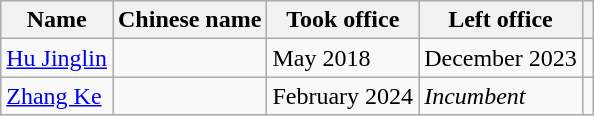<table class="wikitable">
<tr>
<th>Name</th>
<th>Chinese name</th>
<th>Took office</th>
<th>Left office</th>
<th></th>
</tr>
<tr>
<td><a href='#'>Hu Jinglin</a></td>
<td></td>
<td>May 2018</td>
<td>December 2023</td>
<td></td>
</tr>
<tr>
<td><a href='#'>Zhang Ke</a></td>
<td></td>
<td>February 2024</td>
<td><em>Incumbent</em></td>
<td></td>
</tr>
</table>
